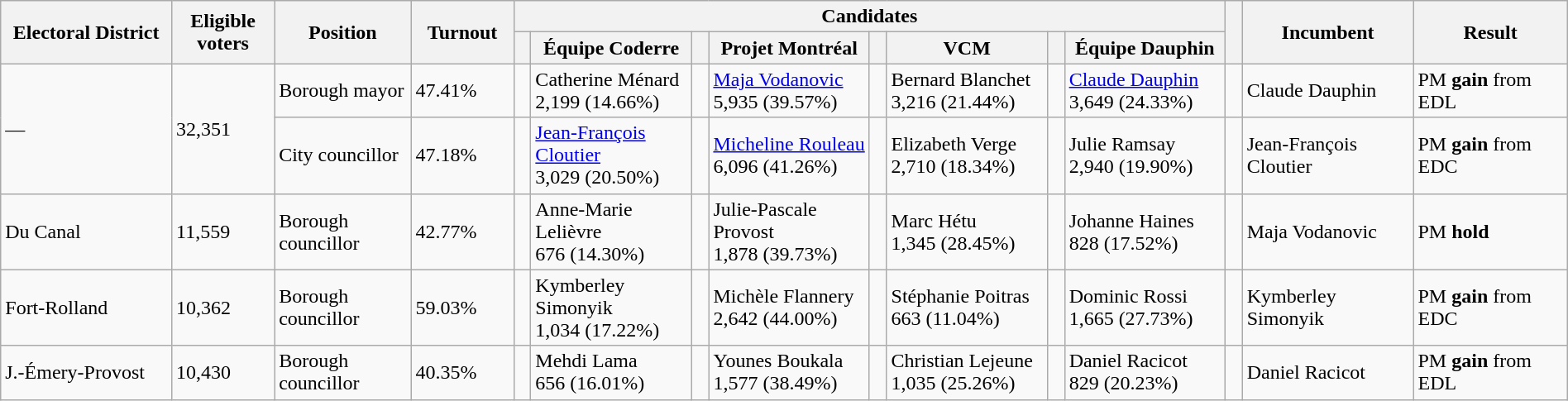<table class="wikitable" width="100%">
<tr>
<th width=10% rowspan=2>Electoral District</th>
<th width=6% rowspan=2>Eligible voters</th>
<th width=8% rowspan=2>Position</th>
<th width=6% rowspan=2>Turnout</th>
<th colspan=8>Candidates</th>
<th width=1% rowspan=2> </th>
<th width=10% rowspan=2>Incumbent</th>
<th width=9% rowspan=2>Result</th>
</tr>
<tr>
<th width=1% > </th>
<th width=9.4% >Équipe Coderre</th>
<th width=1% > </th>
<th width=9.4% ><span>Projet Montréal</span></th>
<th width=1% > </th>
<th width=9.4% >VCM</th>
<th width=1% > </th>
<th width=9.4% ><span>Équipe Dauphin</span></th>
</tr>
<tr>
<td rowspan=2>—</td>
<td rowspan=2>32,351</td>
<td>Borough mayor</td>
<td>47.41%</td>
<td></td>
<td>Catherine Ménard <br> 2,199 (14.66%)</td>
<td> </td>
<td><a href='#'>Maja Vodanovic</a> <br> 5,935 (39.57%)</td>
<td></td>
<td>Bernard Blanchet <br> 3,216 (21.44%)</td>
<td></td>
<td><a href='#'>Claude Dauphin</a> <br> 3,649 (24.33%)</td>
<td> </td>
<td>Claude Dauphin</td>
<td>PM <strong>gain</strong> from EDL</td>
</tr>
<tr>
<td>City councillor</td>
<td>47.18%</td>
<td></td>
<td><a href='#'>Jean-François Cloutier</a> <br> 3,029 (20.50%)</td>
<td> </td>
<td><a href='#'>Micheline Rouleau</a> <br> 6,096 (41.26%)</td>
<td></td>
<td>Elizabeth Verge <br> 2,710 (18.34%)</td>
<td></td>
<td>Julie Ramsay <br> 2,940 (19.90%)</td>
<td> </td>
<td>Jean-François Cloutier</td>
<td>PM <strong>gain</strong> from EDC</td>
</tr>
<tr>
<td>Du Canal</td>
<td>11,559</td>
<td>Borough councillor</td>
<td>42.77%</td>
<td></td>
<td>Anne-Marie Lelièvre <br> 676 (14.30%)</td>
<td> </td>
<td>Julie-Pascale Provost <br> 1,878 (39.73%)</td>
<td></td>
<td>Marc Hétu <br> 1,345 (28.45%)</td>
<td></td>
<td>Johanne Haines <br> 828 (17.52%)</td>
<td> </td>
<td>Maja Vodanovic</td>
<td>PM <strong>hold</strong></td>
</tr>
<tr>
<td>Fort-Rolland</td>
<td>10,362</td>
<td>Borough councillor</td>
<td>59.03%</td>
<td></td>
<td>Kymberley Simonyik <br> 1,034 (17.22%)</td>
<td> </td>
<td>Michèle Flannery <br> 2,642 (44.00%)</td>
<td></td>
<td>Stéphanie Poitras <br> 663 (11.04%)</td>
<td></td>
<td>Dominic Rossi <br> 1,665 (27.73%)</td>
<td> </td>
<td>Kymberley Simonyik</td>
<td>PM <strong>gain</strong> from EDC</td>
</tr>
<tr>
<td>J.-Émery-Provost</td>
<td>10,430</td>
<td>Borough councillor</td>
<td>40.35%</td>
<td></td>
<td>Mehdi Lama <br> 656 (16.01%)</td>
<td> </td>
<td>Younes Boukala <br> 1,577 (38.49%)</td>
<td></td>
<td>Christian Lejeune <br> 1,035 (25.26%)</td>
<td></td>
<td>Daniel Racicot <br> 829 (20.23%)</td>
<td> </td>
<td>Daniel Racicot</td>
<td>PM <strong>gain</strong> from EDL</td>
</tr>
</table>
